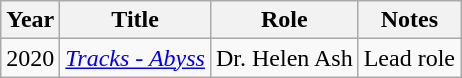<table class="wikitable">
<tr>
<th>Year</th>
<th>Title</th>
<th>Role</th>
<th>Notes</th>
</tr>
<tr>
<td>2020</td>
<td><em><a href='#'>Tracks - Abyss</a></em></td>
<td>Dr. Helen Ash</td>
<td>Lead role</td>
</tr>
</table>
